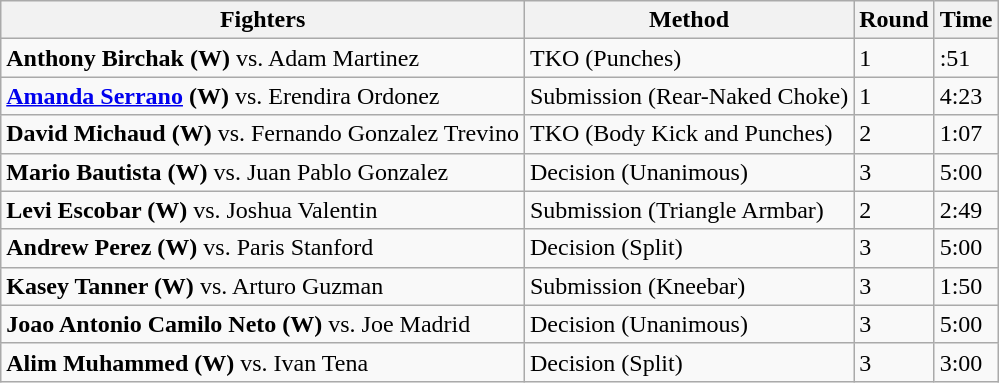<table class="wikitable">
<tr>
<th>Fighters</th>
<th>Method</th>
<th>Round</th>
<th>Time</th>
</tr>
<tr>
<td><strong>Anthony Birchak (W)</strong> vs. Adam Martinez</td>
<td>TKO (Punches)</td>
<td>1</td>
<td>:51</td>
</tr>
<tr>
<td><strong><a href='#'>Amanda Serrano</a> (W)</strong> vs. Erendira Ordonez</td>
<td>Submission (Rear-Naked Choke)</td>
<td>1</td>
<td>4:23</td>
</tr>
<tr>
<td><strong>David Michaud (W)</strong> vs. Fernando Gonzalez Trevino</td>
<td>TKO (Body Kick and Punches)</td>
<td>2</td>
<td>1:07</td>
</tr>
<tr>
<td><strong>Mario Bautista (W)</strong> vs. Juan Pablo Gonzalez</td>
<td>Decision (Unanimous)</td>
<td>3</td>
<td>5:00</td>
</tr>
<tr>
<td><strong>Levi Escobar (W)</strong> vs. Joshua Valentin</td>
<td>Submission (Triangle Armbar)</td>
<td>2</td>
<td>2:49</td>
</tr>
<tr>
<td><strong>Andrew Perez (W)</strong> vs. Paris Stanford</td>
<td>Decision (Split)</td>
<td>3</td>
<td>5:00</td>
</tr>
<tr>
<td><strong>Kasey Tanner (W)</strong> vs. Arturo Guzman</td>
<td>Submission (Kneebar)</td>
<td>3</td>
<td>1:50</td>
</tr>
<tr>
<td><strong>Joao Antonio Camilo Neto (W)</strong> vs. Joe Madrid</td>
<td>Decision (Unanimous)</td>
<td>3</td>
<td>5:00</td>
</tr>
<tr>
<td><strong>Alim Muhammed (W)</strong> vs. Ivan Tena</td>
<td>Decision (Split)</td>
<td>3</td>
<td>3:00</td>
</tr>
</table>
